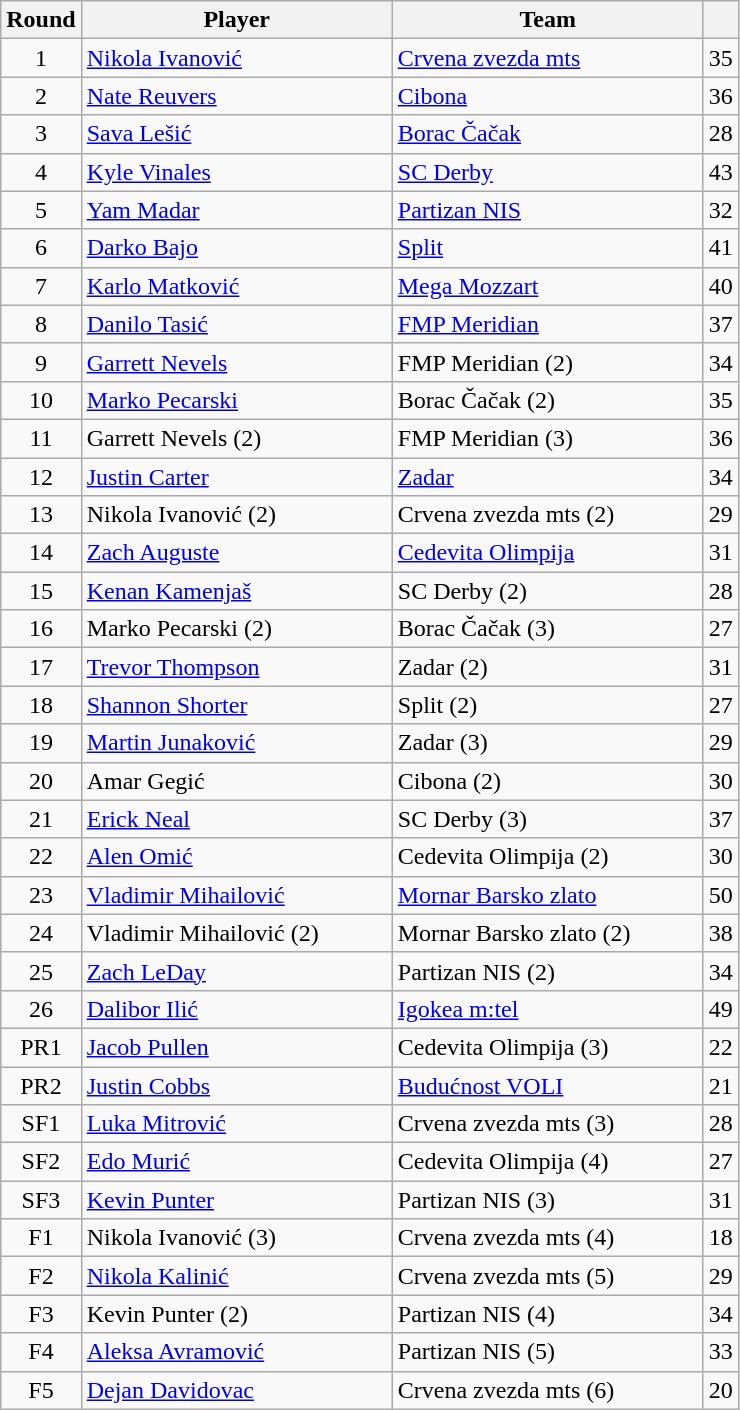<table class="wikitable sortable" style="text-align: center;">
<tr>
<th>Round</th>
<th style="width:200px;">Player</th>
<th style="width:200px;">Team</th>
<th><a href='#'></a></th>
</tr>
<tr>
<td>1</td>
<td align="left"> <a href='#'>Nikola Ivanović</a></td>
<td align="left"> <a href='#'>Crvena zvezda mts</a></td>
<td>35</td>
</tr>
<tr>
<td>2</td>
<td align="left"> <a href='#'>Nate Reuvers</a></td>
<td align="left"> <a href='#'>Cibona</a></td>
<td>36</td>
</tr>
<tr>
<td>3</td>
<td align="left"> <a href='#'>Sava Lešić</a></td>
<td align="left"> <a href='#'>Borac Čačak</a></td>
<td>28</td>
</tr>
<tr>
<td>4</td>
<td align="left"> <a href='#'>Kyle Vinales</a></td>
<td align="left"> <a href='#'>SC Derby</a></td>
<td>43</td>
</tr>
<tr>
<td>5</td>
<td align="left"> <a href='#'>Yam Madar</a></td>
<td align="left"> <a href='#'>Partizan NIS</a></td>
<td>32</td>
</tr>
<tr>
<td>6</td>
<td align="left"> <a href='#'>Darko Bajo</a></td>
<td align="left"> <a href='#'>Split</a></td>
<td>41</td>
</tr>
<tr>
<td>7</td>
<td align="left"> <a href='#'>Karlo Matković</a></td>
<td align="left"> <a href='#'>Mega Mozzart</a></td>
<td>40</td>
</tr>
<tr>
<td>8</td>
<td align="left"> <a href='#'>Danilo Tasić</a></td>
<td align="left"> <a href='#'>FMP Meridian</a></td>
<td>37</td>
</tr>
<tr>
<td>9</td>
<td align="left"> <a href='#'>Garrett Nevels</a></td>
<td align="left"> FMP Meridian (2)</td>
<td>34</td>
</tr>
<tr>
<td>10</td>
<td align="left"> <a href='#'>Marko Pecarski</a></td>
<td align="left"> Borac Čačak (2)</td>
<td>35</td>
</tr>
<tr>
<td>11</td>
<td align="left"> Garrett Nevels (2)</td>
<td align="left"> FMP Meridian (3)</td>
<td>36</td>
</tr>
<tr>
<td>12</td>
<td align="left"> <a href='#'>Justin Carter</a></td>
<td align="left"> <a href='#'>Zadar</a></td>
<td>34</td>
</tr>
<tr>
<td>13</td>
<td align="left"> Nikola Ivanović (2)</td>
<td align="left"> Crvena zvezda mts (2)</td>
<td>29</td>
</tr>
<tr>
<td>14</td>
<td align="left"> <a href='#'>Zach Auguste</a></td>
<td align="left"> <a href='#'>Cedevita Olimpija</a></td>
<td>31</td>
</tr>
<tr>
<td>15</td>
<td align="left"> <a href='#'>Kenan Kamenjaš</a></td>
<td align="left"> SC Derby (2)</td>
<td>28</td>
</tr>
<tr>
<td>16</td>
<td align="left"> Marko Pecarski (2)</td>
<td align="left"> Borac Čačak (3)</td>
<td>27</td>
</tr>
<tr>
<td>17</td>
<td align="left"> <a href='#'>Trevor Thompson</a></td>
<td align="left"> Zadar (2)</td>
<td>31</td>
</tr>
<tr>
<td>18</td>
<td align="left"> <a href='#'>Shannon Shorter</a></td>
<td align="left"> Split (2)</td>
<td>27</td>
</tr>
<tr>
<td>19</td>
<td align="left"> <a href='#'>Martin Junaković</a></td>
<td align="left"> Zadar (3)</td>
<td>29</td>
</tr>
<tr>
<td>20</td>
<td align="left"> Amar Gegić</td>
<td align="left"> Cibona (2)</td>
<td>30</td>
</tr>
<tr>
<td>21</td>
<td align="left"> <a href='#'>Erick Neal</a></td>
<td align="left"> SC Derby (3)</td>
<td>37</td>
</tr>
<tr>
<td>22</td>
<td align="left"> <a href='#'>Alen Omić</a></td>
<td align="left"> Cedevita Olimpija (2)</td>
<td>30</td>
</tr>
<tr>
<td>23</td>
<td align="left"> <a href='#'>Vladimir Mihailović</a></td>
<td align="left"> <a href='#'>Mornar Barsko zlato</a></td>
<td>50</td>
</tr>
<tr>
<td>24</td>
<td align="left"> Vladimir Mihailović (2)</td>
<td align="left"> Mornar Barsko zlato (2)</td>
<td>38</td>
</tr>
<tr>
<td>25</td>
<td align="left"> <a href='#'>Zach LeDay</a></td>
<td align="left"> Partizan NIS (2)</td>
<td>34</td>
</tr>
<tr>
<td>26</td>
<td align="left"> <a href='#'>Dalibor Ilić</a></td>
<td align="left"> <a href='#'>Igokea m:tel</a></td>
<td>49</td>
</tr>
<tr>
<td>PR1</td>
<td align="left">  <a href='#'>Jacob Pullen</a></td>
<td align="left"> Cedevita Olimpija (3)</td>
<td>22</td>
</tr>
<tr>
<td>PR2</td>
<td align="left">  <a href='#'>Justin Cobbs</a></td>
<td align="left"> <a href='#'>Budućnost VOLI</a></td>
<td>21</td>
</tr>
<tr>
<td>SF1</td>
<td align="left"> <a href='#'>Luka Mitrović</a></td>
<td align="left"> Crvena zvezda mts (3)</td>
<td>28</td>
</tr>
<tr>
<td>SF2</td>
<td align="left"> <a href='#'>Edo Murić</a></td>
<td align="left"> Cedevita Olimpija (4)</td>
<td>27</td>
</tr>
<tr>
<td>SF3</td>
<td align="left">  <a href='#'>Kevin Punter</a></td>
<td align="left"> Partizan NIS (3)</td>
<td>31</td>
</tr>
<tr>
<td>F1</td>
<td align="left"> Nikola Ivanović (3)</td>
<td align="left"> Crvena zvezda mts (4)</td>
<td>18</td>
</tr>
<tr>
<td>F2</td>
<td align="left"> <a href='#'>Nikola Kalinić</a></td>
<td align="left"> Crvena zvezda mts (5)</td>
<td>29</td>
</tr>
<tr>
<td>F3</td>
<td align="left">  Kevin Punter (2)</td>
<td align="left"> Partizan NIS (4)</td>
<td>34</td>
</tr>
<tr>
<td>F4</td>
<td align="left"> <a href='#'>Aleksa Avramović</a></td>
<td align="left"> Partizan NIS (5)</td>
<td>33</td>
</tr>
<tr>
<td>F5</td>
<td align="left"> <a href='#'>Dejan Davidovac</a></td>
<td align="left"> Crvena zvezda mts (6)</td>
<td>20</td>
</tr>
</table>
